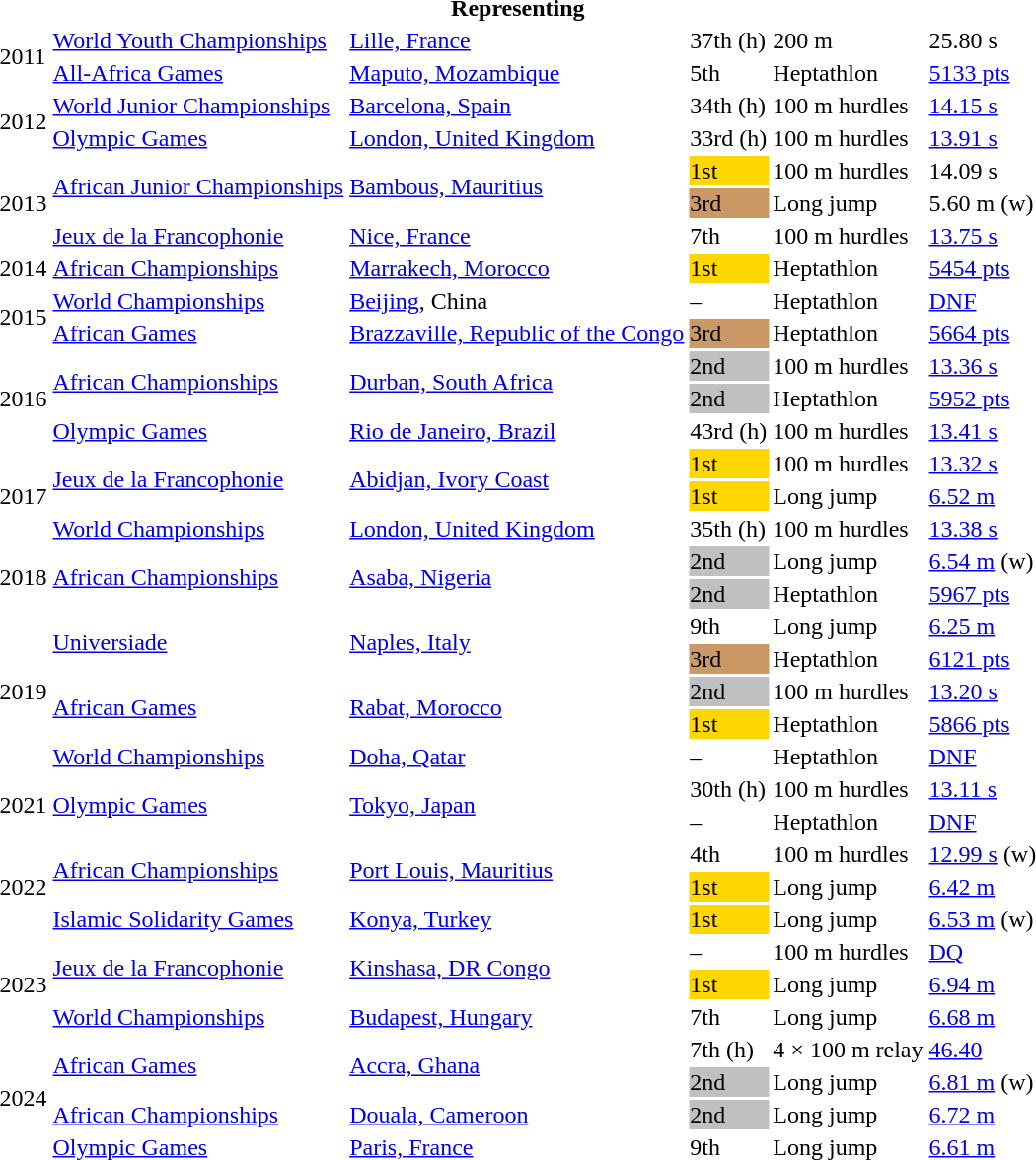<table>
<tr>
<th colspan="6">Representing </th>
</tr>
<tr>
<td rowspan=2>2011</td>
<td><a href='#'>World Youth Championships</a></td>
<td><a href='#'>Lille, France</a></td>
<td>37th (h)</td>
<td>200 m</td>
<td>25.80 s</td>
</tr>
<tr>
<td><a href='#'>All-Africa Games</a></td>
<td><a href='#'>Maputo, Mozambique</a></td>
<td>5th</td>
<td>Heptathlon</td>
<td><a href='#'>5133 pts</a></td>
</tr>
<tr>
<td rowspan=2>2012</td>
<td><a href='#'>World Junior Championships</a></td>
<td><a href='#'>Barcelona, Spain</a></td>
<td>34th (h)</td>
<td>100 m hurdles</td>
<td><a href='#'>14.15 s</a></td>
</tr>
<tr>
<td><a href='#'>Olympic Games</a></td>
<td><a href='#'>London, United Kingdom</a></td>
<td>33rd (h)</td>
<td>100 m hurdles</td>
<td><a href='#'>13.91 s</a></td>
</tr>
<tr>
<td rowspan=3>2013</td>
<td rowspan=2><a href='#'>African Junior Championships</a></td>
<td rowspan=2><a href='#'>Bambous, Mauritius</a></td>
<td bgcolor=gold>1st</td>
<td>100 m hurdles</td>
<td>14.09 s</td>
</tr>
<tr>
<td bgcolor=cc9966>3rd</td>
<td>Long jump</td>
<td>5.60 m (w)</td>
</tr>
<tr>
<td><a href='#'>Jeux de la Francophonie</a></td>
<td><a href='#'>Nice, France</a></td>
<td>7th</td>
<td>100 m hurdles</td>
<td><a href='#'>13.75 s</a></td>
</tr>
<tr>
<td>2014</td>
<td><a href='#'>African Championships</a></td>
<td><a href='#'>Marrakech, Morocco</a></td>
<td bgcolor=gold>1st</td>
<td>Heptathlon</td>
<td><a href='#'>5454 pts</a></td>
</tr>
<tr>
<td rowspan=2>2015</td>
<td><a href='#'>World Championships</a></td>
<td><a href='#'>Beijing</a>, China</td>
<td>–</td>
<td>Heptathlon</td>
<td><a href='#'>DNF</a></td>
</tr>
<tr>
<td><a href='#'>African Games</a></td>
<td><a href='#'>Brazzaville, Republic of the Congo</a></td>
<td bgcolor=cc9966>3rd</td>
<td>Heptathlon</td>
<td><a href='#'>5664 pts</a></td>
</tr>
<tr>
<td rowspan=3>2016</td>
<td rowspan=2><a href='#'>African Championships</a></td>
<td rowspan=2><a href='#'>Durban, South Africa</a></td>
<td bgcolor=silver>2nd</td>
<td>100 m hurdles</td>
<td><a href='#'>13.36 s</a></td>
</tr>
<tr>
<td bgcolor=silver>2nd</td>
<td>Heptathlon</td>
<td><a href='#'>5952 pts</a></td>
</tr>
<tr>
<td><a href='#'>Olympic Games</a></td>
<td><a href='#'>Rio de Janeiro, Brazil</a></td>
<td>43rd (h)</td>
<td>100 m hurdles</td>
<td><a href='#'>13.41 s</a></td>
</tr>
<tr>
<td rowspan=3>2017</td>
<td rowspan=2><a href='#'>Jeux de la Francophonie</a></td>
<td rowspan=2><a href='#'>Abidjan, Ivory Coast</a></td>
<td bgcolor=gold>1st</td>
<td>100 m hurdles</td>
<td><a href='#'>13.32 s</a></td>
</tr>
<tr>
<td bgcolor=gold>1st</td>
<td>Long jump</td>
<td><a href='#'>6.52 m</a></td>
</tr>
<tr>
<td><a href='#'>World Championships</a></td>
<td><a href='#'>London, United Kingdom</a></td>
<td>35th (h)</td>
<td>100 m hurdles</td>
<td><a href='#'>13.38 s</a></td>
</tr>
<tr>
<td rowspan=2>2018</td>
<td rowspan=2><a href='#'>African Championships</a></td>
<td rowspan=2><a href='#'>Asaba, Nigeria</a></td>
<td bgcolor=silver>2nd</td>
<td>Long jump</td>
<td><a href='#'>6.54 m</a> (w)</td>
</tr>
<tr>
<td bgcolor=silver>2nd</td>
<td>Heptathlon</td>
<td><a href='#'>5967 pts</a></td>
</tr>
<tr>
<td rowspan=5>2019</td>
<td rowspan=2><a href='#'>Universiade</a></td>
<td rowspan=2><a href='#'>Naples, Italy</a></td>
<td silver>9th</td>
<td>Long jump</td>
<td><a href='#'>6.25 m</a></td>
</tr>
<tr>
<td bgcolor=cc9966>3rd</td>
<td>Heptathlon</td>
<td><a href='#'>6121 pts</a></td>
</tr>
<tr>
<td rowspan=2><a href='#'>African Games</a></td>
<td rowspan=2><a href='#'>Rabat, Morocco</a></td>
<td bgcolor=silver>2nd</td>
<td>100 m hurdles</td>
<td><a href='#'>13.20 s</a></td>
</tr>
<tr>
<td bgcolor=gold>1st</td>
<td>Heptathlon</td>
<td><a href='#'>5866 pts</a></td>
</tr>
<tr>
<td><a href='#'>World Championships</a></td>
<td><a href='#'>Doha, Qatar</a></td>
<td>–</td>
<td>Heptathlon</td>
<td><a href='#'>DNF</a></td>
</tr>
<tr>
<td rowspan=2>2021</td>
<td rowspan=2><a href='#'>Olympic Games</a></td>
<td rowspan=2><a href='#'>Tokyo, Japan</a></td>
<td>30th (h)</td>
<td>100 m hurdles</td>
<td><a href='#'>13.11 s</a></td>
</tr>
<tr>
<td>–</td>
<td>Heptathlon</td>
<td><a href='#'>DNF</a></td>
</tr>
<tr>
<td rowspan=3>2022</td>
<td rowspan=2><a href='#'>African Championships</a></td>
<td rowspan=2><a href='#'>Port Louis, Mauritius</a></td>
<td>4th</td>
<td>100 m hurdles</td>
<td><a href='#'>12.99 s</a> (w)</td>
</tr>
<tr>
<td bgcolor=gold>1st</td>
<td>Long jump</td>
<td><a href='#'>6.42 m</a></td>
</tr>
<tr>
<td><a href='#'>Islamic Solidarity Games</a></td>
<td><a href='#'>Konya, Turkey</a></td>
<td bgcolor=gold>1st</td>
<td>Long jump</td>
<td><a href='#'>6.53 m</a> (w)</td>
</tr>
<tr>
<td rowspan=3>2023</td>
<td rowspan=2><a href='#'>Jeux de la Francophonie</a></td>
<td rowspan=2><a href='#'>Kinshasa, DR Congo</a></td>
<td>–</td>
<td>100 m hurdles</td>
<td><a href='#'>DQ</a></td>
</tr>
<tr>
<td bgcolor=gold>1st</td>
<td>Long jump</td>
<td><a href='#'>6.94 m</a></td>
</tr>
<tr>
<td><a href='#'>World Championships</a></td>
<td><a href='#'>Budapest, Hungary</a></td>
<td>7th</td>
<td>Long jump</td>
<td><a href='#'>6.68 m</a></td>
</tr>
<tr>
<td rowspan=4>2024</td>
<td rowspan=2><a href='#'>African Games</a></td>
<td rowspan=2><a href='#'>Accra, Ghana</a></td>
<td>7th (h)</td>
<td>4 × 100 m relay</td>
<td><a href='#'>46.40</a></td>
</tr>
<tr>
<td bgcolor=silver>2nd</td>
<td>Long jump</td>
<td><a href='#'>6.81 m</a> (w)</td>
</tr>
<tr>
<td><a href='#'>African Championships</a></td>
<td><a href='#'>Douala, Cameroon</a></td>
<td bgcolor=silver>2nd</td>
<td>Long jump</td>
<td><a href='#'>6.72 m</a></td>
</tr>
<tr>
<td><a href='#'>Olympic Games</a></td>
<td><a href='#'>Paris, France</a></td>
<td>9th</td>
<td>Long jump</td>
<td><a href='#'>6.61 m</a></td>
</tr>
</table>
